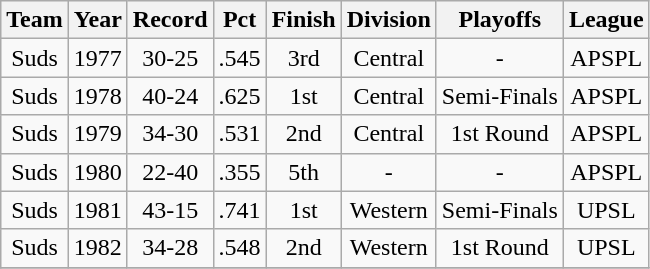<table class="wikitable">
<tr style="background: #F2F2F2;">
<th>Team</th>
<th>Year</th>
<th>Record</th>
<th>Pct</th>
<th>Finish</th>
<th>Division</th>
<th>Playoffs</th>
<th>League</th>
</tr>
<tr align=center>
<td>Suds</td>
<td>1977</td>
<td>30-25</td>
<td>.545</td>
<td>3rd</td>
<td>Central</td>
<td>-</td>
<td>APSPL</td>
</tr>
<tr align=center>
<td>Suds</td>
<td>1978</td>
<td>40-24</td>
<td>.625</td>
<td>1st</td>
<td>Central</td>
<td>Semi-Finals</td>
<td>APSPL</td>
</tr>
<tr align=center>
<td>Suds</td>
<td>1979</td>
<td>34-30</td>
<td>.531</td>
<td>2nd</td>
<td>Central</td>
<td>1st Round</td>
<td>APSPL</td>
</tr>
<tr align=center>
<td>Suds</td>
<td>1980</td>
<td>22-40</td>
<td>.355</td>
<td>5th</td>
<td>-</td>
<td>-</td>
<td>APSPL</td>
</tr>
<tr align=center>
<td>Suds</td>
<td>1981</td>
<td>43-15</td>
<td>.741</td>
<td>1st</td>
<td>Western</td>
<td>Semi-Finals</td>
<td>UPSL</td>
</tr>
<tr align=center>
<td>Suds</td>
<td>1982</td>
<td>34-28</td>
<td>.548</td>
<td>2nd</td>
<td>Western</td>
<td>1st Round</td>
<td>UPSL</td>
</tr>
<tr align=center>
</tr>
</table>
